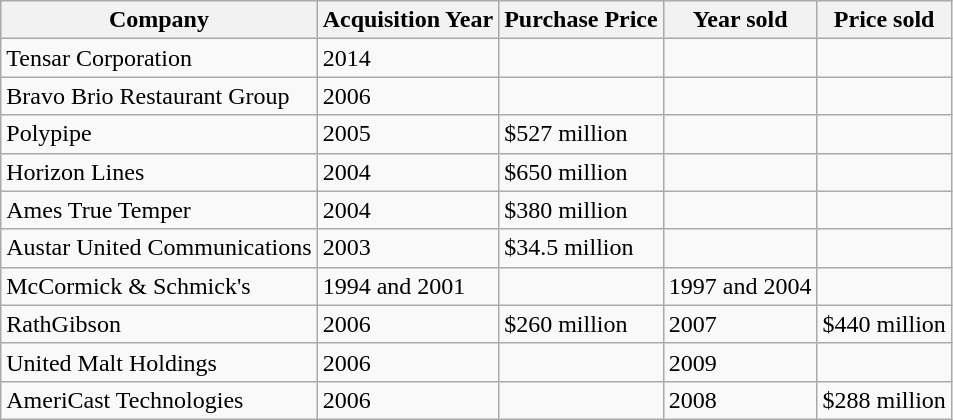<table class="wikitable">
<tr>
<th>Company</th>
<th>Acquisition Year</th>
<th>Purchase Price</th>
<th>Year sold</th>
<th>Price sold</th>
</tr>
<tr>
<td>Tensar Corporation</td>
<td>2014</td>
<td></td>
<td></td>
<td></td>
</tr>
<tr>
<td>Bravo Brio Restaurant Group</td>
<td>2006</td>
<td></td>
<td></td>
<td></td>
</tr>
<tr>
<td>Polypipe</td>
<td>2005</td>
<td>$527 million</td>
<td></td>
<td></td>
</tr>
<tr>
<td>Horizon Lines</td>
<td>2004</td>
<td>$650 million</td>
<td></td>
<td></td>
</tr>
<tr>
<td>Ames True Temper</td>
<td>2004</td>
<td>$380 million</td>
<td></td>
<td></td>
</tr>
<tr>
<td>Austar United Communications</td>
<td>2003</td>
<td>$34.5 million</td>
<td></td>
<td></td>
</tr>
<tr>
<td>McCormick & Schmick's</td>
<td>1994 and 2001</td>
<td></td>
<td>1997 and 2004</td>
<td></td>
</tr>
<tr>
<td>RathGibson</td>
<td>2006</td>
<td>$260 million</td>
<td>2007</td>
<td>$440 million</td>
</tr>
<tr>
<td>United Malt Holdings</td>
<td>2006</td>
<td></td>
<td>2009</td>
<td></td>
</tr>
<tr>
<td>AmeriCast Technologies</td>
<td>2006</td>
<td></td>
<td>2008</td>
<td>$288 million</td>
</tr>
</table>
